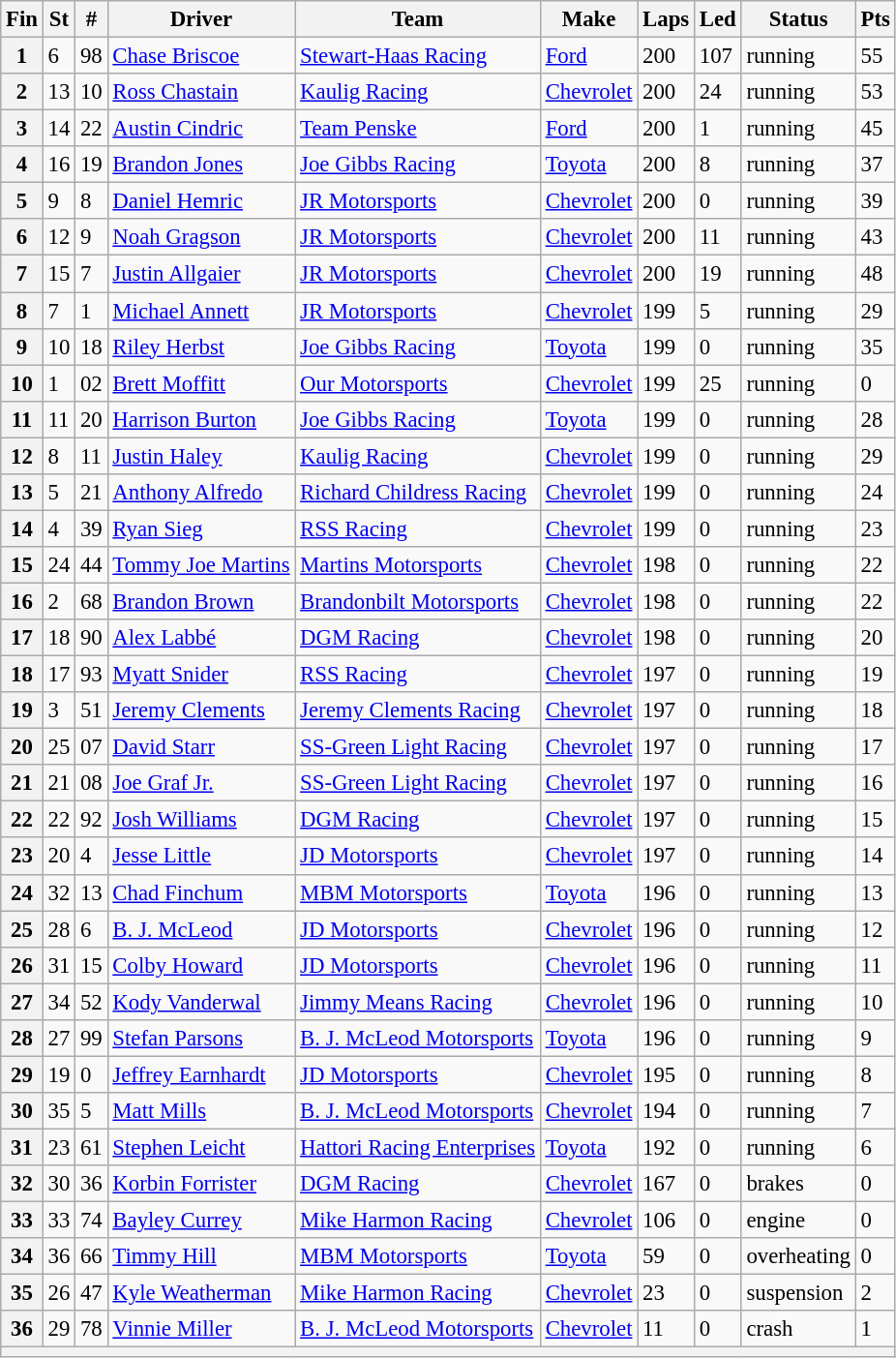<table class="wikitable sortable" style="font-size:95%">
<tr>
<th>Fin</th>
<th>St</th>
<th>#</th>
<th>Driver</th>
<th>Team</th>
<th>Make</th>
<th>Laps</th>
<th>Led</th>
<th>Status</th>
<th>Pts</th>
</tr>
<tr>
<th>1</th>
<td>6</td>
<td>98</td>
<td><a href='#'>Chase Briscoe</a></td>
<td><a href='#'>Stewart-Haas Racing</a></td>
<td><a href='#'>Ford</a></td>
<td>200</td>
<td>107</td>
<td>running</td>
<td>55</td>
</tr>
<tr>
<th>2</th>
<td>13</td>
<td>10</td>
<td><a href='#'>Ross Chastain</a></td>
<td><a href='#'>Kaulig Racing</a></td>
<td><a href='#'>Chevrolet</a></td>
<td>200</td>
<td>24</td>
<td>running</td>
<td>53</td>
</tr>
<tr>
<th>3</th>
<td>14</td>
<td>22</td>
<td><a href='#'>Austin Cindric</a></td>
<td><a href='#'>Team Penske</a></td>
<td><a href='#'>Ford</a></td>
<td>200</td>
<td>1</td>
<td>running</td>
<td>45</td>
</tr>
<tr>
<th>4</th>
<td>16</td>
<td>19</td>
<td><a href='#'>Brandon Jones</a></td>
<td><a href='#'>Joe Gibbs Racing</a></td>
<td><a href='#'>Toyota</a></td>
<td>200</td>
<td>8</td>
<td>running</td>
<td>37</td>
</tr>
<tr>
<th>5</th>
<td>9</td>
<td>8</td>
<td><a href='#'>Daniel Hemric</a></td>
<td><a href='#'>JR Motorsports</a></td>
<td><a href='#'>Chevrolet</a></td>
<td>200</td>
<td>0</td>
<td>running</td>
<td>39</td>
</tr>
<tr>
<th>6</th>
<td>12</td>
<td>9</td>
<td><a href='#'>Noah Gragson</a></td>
<td><a href='#'>JR Motorsports</a></td>
<td><a href='#'>Chevrolet</a></td>
<td>200</td>
<td>11</td>
<td>running</td>
<td>43</td>
</tr>
<tr>
<th>7</th>
<td>15</td>
<td>7</td>
<td><a href='#'>Justin Allgaier</a></td>
<td><a href='#'>JR Motorsports</a></td>
<td><a href='#'>Chevrolet</a></td>
<td>200</td>
<td>19</td>
<td>running</td>
<td>48</td>
</tr>
<tr>
<th>8</th>
<td>7</td>
<td>1</td>
<td><a href='#'>Michael Annett</a></td>
<td><a href='#'>JR Motorsports</a></td>
<td><a href='#'>Chevrolet</a></td>
<td>199</td>
<td>5</td>
<td>running</td>
<td>29</td>
</tr>
<tr>
<th>9</th>
<td>10</td>
<td>18</td>
<td><a href='#'>Riley Herbst</a></td>
<td><a href='#'>Joe Gibbs Racing</a></td>
<td><a href='#'>Toyota</a></td>
<td>199</td>
<td>0</td>
<td>running</td>
<td>35</td>
</tr>
<tr>
<th>10</th>
<td>1</td>
<td>02</td>
<td><a href='#'>Brett Moffitt</a></td>
<td><a href='#'>Our Motorsports</a></td>
<td><a href='#'>Chevrolet</a></td>
<td>199</td>
<td>25</td>
<td>running</td>
<td>0</td>
</tr>
<tr>
<th>11</th>
<td>11</td>
<td>20</td>
<td><a href='#'>Harrison Burton</a></td>
<td><a href='#'>Joe Gibbs Racing</a></td>
<td><a href='#'>Toyota</a></td>
<td>199</td>
<td>0</td>
<td>running</td>
<td>28</td>
</tr>
<tr>
<th>12</th>
<td>8</td>
<td>11</td>
<td><a href='#'>Justin Haley</a></td>
<td><a href='#'>Kaulig Racing</a></td>
<td><a href='#'>Chevrolet</a></td>
<td>199</td>
<td>0</td>
<td>running</td>
<td>29</td>
</tr>
<tr>
<th>13</th>
<td>5</td>
<td>21</td>
<td><a href='#'>Anthony Alfredo</a></td>
<td><a href='#'>Richard Childress Racing</a></td>
<td><a href='#'>Chevrolet</a></td>
<td>199</td>
<td>0</td>
<td>running</td>
<td>24</td>
</tr>
<tr>
<th>14</th>
<td>4</td>
<td>39</td>
<td><a href='#'>Ryan Sieg</a></td>
<td><a href='#'>RSS Racing</a></td>
<td><a href='#'>Chevrolet</a></td>
<td>199</td>
<td>0</td>
<td>running</td>
<td>23</td>
</tr>
<tr>
<th>15</th>
<td>24</td>
<td>44</td>
<td><a href='#'>Tommy Joe Martins</a></td>
<td><a href='#'>Martins Motorsports</a></td>
<td><a href='#'>Chevrolet</a></td>
<td>198</td>
<td>0</td>
<td>running</td>
<td>22</td>
</tr>
<tr>
<th>16</th>
<td>2</td>
<td>68</td>
<td><a href='#'>Brandon Brown</a></td>
<td><a href='#'>Brandonbilt Motorsports</a></td>
<td><a href='#'>Chevrolet</a></td>
<td>198</td>
<td>0</td>
<td>running</td>
<td>22</td>
</tr>
<tr>
<th>17</th>
<td>18</td>
<td>90</td>
<td><a href='#'>Alex Labbé</a></td>
<td><a href='#'>DGM Racing</a></td>
<td><a href='#'>Chevrolet</a></td>
<td>198</td>
<td>0</td>
<td>running</td>
<td>20</td>
</tr>
<tr>
<th>18</th>
<td>17</td>
<td>93</td>
<td><a href='#'>Myatt Snider</a></td>
<td><a href='#'>RSS Racing</a></td>
<td><a href='#'>Chevrolet</a></td>
<td>197</td>
<td>0</td>
<td>running</td>
<td>19</td>
</tr>
<tr>
<th>19</th>
<td>3</td>
<td>51</td>
<td><a href='#'>Jeremy Clements</a></td>
<td><a href='#'>Jeremy Clements Racing</a></td>
<td><a href='#'>Chevrolet</a></td>
<td>197</td>
<td>0</td>
<td>running</td>
<td>18</td>
</tr>
<tr>
<th>20</th>
<td>25</td>
<td>07</td>
<td><a href='#'>David Starr</a></td>
<td><a href='#'>SS-Green Light Racing</a></td>
<td><a href='#'>Chevrolet</a></td>
<td>197</td>
<td>0</td>
<td>running</td>
<td>17</td>
</tr>
<tr>
<th>21</th>
<td>21</td>
<td>08</td>
<td><a href='#'>Joe Graf Jr.</a></td>
<td><a href='#'>SS-Green Light Racing</a></td>
<td><a href='#'>Chevrolet</a></td>
<td>197</td>
<td>0</td>
<td>running</td>
<td>16</td>
</tr>
<tr>
<th>22</th>
<td>22</td>
<td>92</td>
<td><a href='#'>Josh Williams</a></td>
<td><a href='#'>DGM Racing</a></td>
<td><a href='#'>Chevrolet</a></td>
<td>197</td>
<td>0</td>
<td>running</td>
<td>15</td>
</tr>
<tr>
<th>23</th>
<td>20</td>
<td>4</td>
<td><a href='#'>Jesse Little</a></td>
<td><a href='#'>JD Motorsports</a></td>
<td><a href='#'>Chevrolet</a></td>
<td>197</td>
<td>0</td>
<td>running</td>
<td>14</td>
</tr>
<tr>
<th>24</th>
<td>32</td>
<td>13</td>
<td><a href='#'>Chad Finchum</a></td>
<td><a href='#'>MBM Motorsports</a></td>
<td><a href='#'>Toyota</a></td>
<td>196</td>
<td>0</td>
<td>running</td>
<td>13</td>
</tr>
<tr>
<th>25</th>
<td>28</td>
<td>6</td>
<td><a href='#'>B. J. McLeod</a></td>
<td><a href='#'>JD Motorsports</a></td>
<td><a href='#'>Chevrolet</a></td>
<td>196</td>
<td>0</td>
<td>running</td>
<td>12</td>
</tr>
<tr>
<th>26</th>
<td>31</td>
<td>15</td>
<td><a href='#'>Colby Howard</a></td>
<td><a href='#'>JD Motorsports</a></td>
<td><a href='#'>Chevrolet</a></td>
<td>196</td>
<td>0</td>
<td>running</td>
<td>11</td>
</tr>
<tr>
<th>27</th>
<td>34</td>
<td>52</td>
<td><a href='#'>Kody Vanderwal</a></td>
<td><a href='#'>Jimmy Means Racing</a></td>
<td><a href='#'>Chevrolet</a></td>
<td>196</td>
<td>0</td>
<td>running</td>
<td>10</td>
</tr>
<tr>
<th>28</th>
<td>27</td>
<td>99</td>
<td><a href='#'>Stefan Parsons</a></td>
<td><a href='#'>B. J. McLeod Motorsports</a></td>
<td><a href='#'>Toyota</a></td>
<td>196</td>
<td>0</td>
<td>running</td>
<td>9</td>
</tr>
<tr>
<th>29</th>
<td>19</td>
<td>0</td>
<td><a href='#'>Jeffrey Earnhardt</a></td>
<td><a href='#'>JD Motorsports</a></td>
<td><a href='#'>Chevrolet</a></td>
<td>195</td>
<td>0</td>
<td>running</td>
<td>8</td>
</tr>
<tr>
<th>30</th>
<td>35</td>
<td>5</td>
<td><a href='#'>Matt Mills</a></td>
<td><a href='#'>B. J. McLeod Motorsports</a></td>
<td><a href='#'>Chevrolet</a></td>
<td>194</td>
<td>0</td>
<td>running</td>
<td>7</td>
</tr>
<tr>
<th>31</th>
<td>23</td>
<td>61</td>
<td><a href='#'>Stephen Leicht</a></td>
<td><a href='#'>Hattori Racing Enterprises</a></td>
<td><a href='#'>Toyota</a></td>
<td>192</td>
<td>0</td>
<td>running</td>
<td>6</td>
</tr>
<tr>
<th>32</th>
<td>30</td>
<td>36</td>
<td><a href='#'>Korbin Forrister</a></td>
<td><a href='#'>DGM Racing</a></td>
<td><a href='#'>Chevrolet</a></td>
<td>167</td>
<td>0</td>
<td>brakes</td>
<td>0</td>
</tr>
<tr>
<th>33</th>
<td>33</td>
<td>74</td>
<td><a href='#'>Bayley Currey</a></td>
<td><a href='#'>Mike Harmon Racing</a></td>
<td><a href='#'>Chevrolet</a></td>
<td>106</td>
<td>0</td>
<td>engine</td>
<td>0</td>
</tr>
<tr>
<th>34</th>
<td>36</td>
<td>66</td>
<td><a href='#'>Timmy Hill</a></td>
<td><a href='#'>MBM Motorsports</a></td>
<td><a href='#'>Toyota</a></td>
<td>59</td>
<td>0</td>
<td>overheating</td>
<td>0</td>
</tr>
<tr>
<th>35</th>
<td>26</td>
<td>47</td>
<td><a href='#'>Kyle Weatherman</a></td>
<td><a href='#'>Mike Harmon Racing</a></td>
<td><a href='#'>Chevrolet</a></td>
<td>23</td>
<td>0</td>
<td>suspension</td>
<td>2</td>
</tr>
<tr>
<th>36</th>
<td>29</td>
<td>78</td>
<td><a href='#'>Vinnie Miller</a></td>
<td><a href='#'>B. J. McLeod Motorsports</a></td>
<td><a href='#'>Chevrolet</a></td>
<td>11</td>
<td>0</td>
<td>crash</td>
<td>1</td>
</tr>
<tr>
<th colspan="10"></th>
</tr>
</table>
